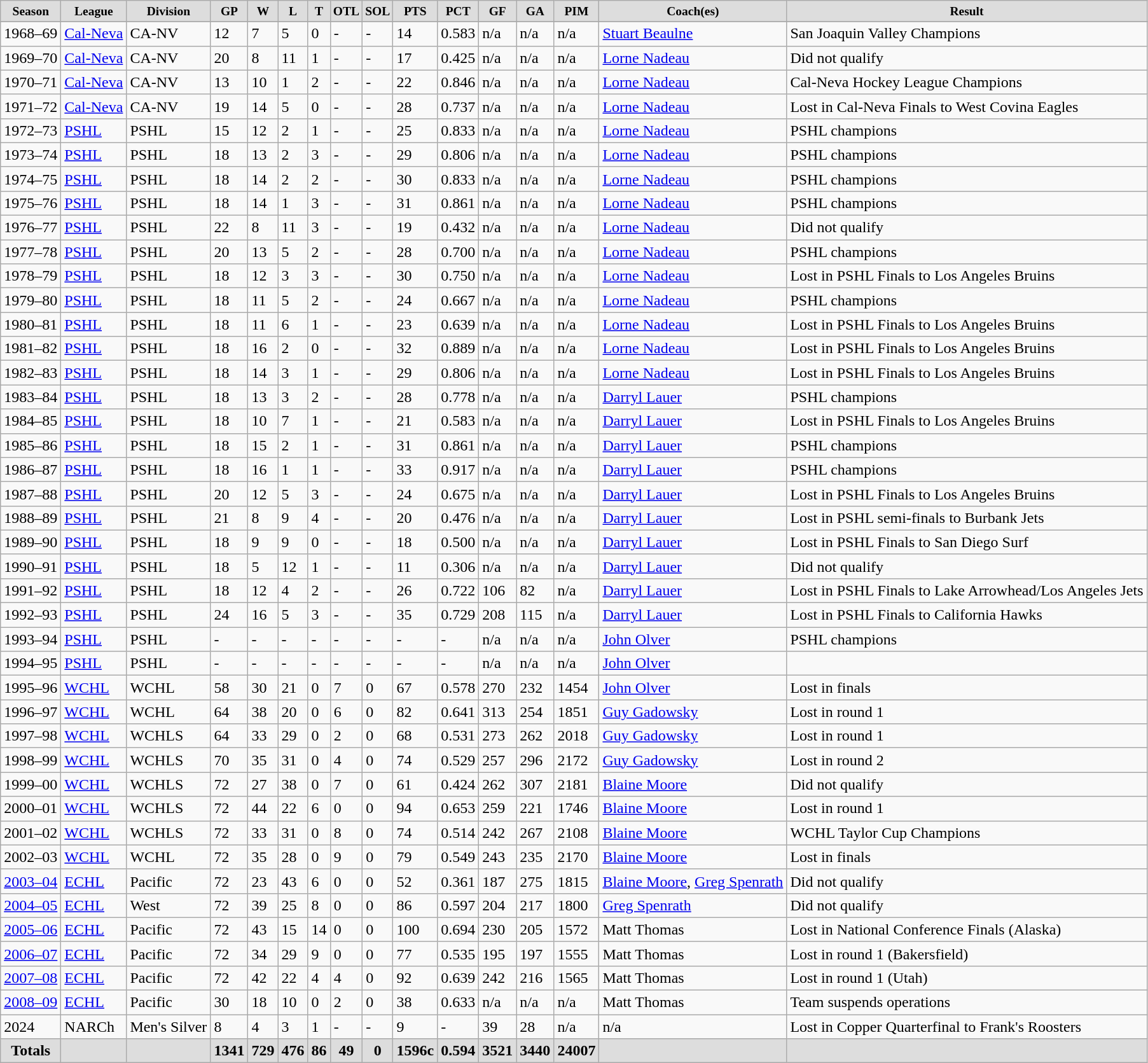<table class="wikitable">
<tr align="center" style="font-size: small; font-weight:bold; background-color:#dddddd; padding:5px;" |>
<td>Season</td>
<td>League</td>
<td>Division</td>
<td>GP</td>
<td>W</td>
<td>L</td>
<td>T</td>
<td>OTL</td>
<td>SOL</td>
<td>PTS</td>
<td>PCT</td>
<td>GF</td>
<td>GA</td>
<td>PIM</td>
<td>Coach(es)</td>
<td>Result</td>
</tr>
<tr>
</tr>
<tr bgcolor="#eeeeee">
</tr>
<tr>
<td>1968–69</td>
<td><a href='#'>Cal-Neva</a></td>
<td>CA-NV</td>
<td>12</td>
<td>7</td>
<td>5</td>
<td>0</td>
<td>-</td>
<td>-</td>
<td>14</td>
<td>0.583</td>
<td>n/a</td>
<td>n/a</td>
<td>n/a</td>
<td><a href='#'>Stuart Beaulne</a></td>
<td>San Joaquin Valley Champions</td>
</tr>
<tr>
<td>1969–70</td>
<td><a href='#'>Cal-Neva</a></td>
<td>CA-NV</td>
<td>20</td>
<td>8</td>
<td>11</td>
<td>1</td>
<td>-</td>
<td>-</td>
<td>17</td>
<td>0.425</td>
<td>n/a</td>
<td>n/a</td>
<td>n/a</td>
<td><a href='#'>Lorne Nadeau</a></td>
<td>Did not qualify</td>
</tr>
<tr>
<td>1970–71</td>
<td><a href='#'>Cal-Neva</a></td>
<td>CA-NV</td>
<td>13</td>
<td>10</td>
<td>1</td>
<td>2</td>
<td>-</td>
<td>-</td>
<td>22</td>
<td>0.846</td>
<td>n/a</td>
<td>n/a</td>
<td>n/a</td>
<td><a href='#'>Lorne Nadeau</a></td>
<td>Cal-Neva Hockey League Champions</td>
</tr>
<tr>
<td>1971–72</td>
<td><a href='#'>Cal-Neva</a></td>
<td>CA-NV</td>
<td>19</td>
<td>14</td>
<td>5</td>
<td>0</td>
<td>-</td>
<td>-</td>
<td>28</td>
<td>0.737</td>
<td>n/a</td>
<td>n/a</td>
<td>n/a</td>
<td><a href='#'>Lorne Nadeau</a></td>
<td>Lost in Cal-Neva Finals to West Covina Eagles</td>
</tr>
<tr>
<td>1972–73</td>
<td><a href='#'>PSHL</a></td>
<td>PSHL</td>
<td>15</td>
<td>12</td>
<td>2</td>
<td>1</td>
<td>-</td>
<td>-</td>
<td>25</td>
<td>0.833</td>
<td>n/a</td>
<td>n/a</td>
<td>n/a</td>
<td><a href='#'>Lorne Nadeau</a></td>
<td>PSHL champions</td>
</tr>
<tr>
<td>1973–74</td>
<td><a href='#'>PSHL</a></td>
<td>PSHL</td>
<td>18</td>
<td>13</td>
<td>2</td>
<td>3</td>
<td>-</td>
<td>-</td>
<td>29</td>
<td>0.806</td>
<td>n/a</td>
<td>n/a</td>
<td>n/a</td>
<td><a href='#'>Lorne Nadeau</a></td>
<td>PSHL champions</td>
</tr>
<tr>
<td>1974–75</td>
<td><a href='#'>PSHL</a></td>
<td>PSHL</td>
<td>18</td>
<td>14</td>
<td>2</td>
<td>2</td>
<td>-</td>
<td>-</td>
<td>30</td>
<td>0.833</td>
<td>n/a</td>
<td>n/a</td>
<td>n/a</td>
<td><a href='#'>Lorne Nadeau</a></td>
<td>PSHL champions</td>
</tr>
<tr>
<td>1975–76</td>
<td><a href='#'>PSHL</a></td>
<td>PSHL</td>
<td>18</td>
<td>14</td>
<td>1</td>
<td>3</td>
<td>-</td>
<td>-</td>
<td>31</td>
<td>0.861</td>
<td>n/a</td>
<td>n/a</td>
<td>n/a</td>
<td><a href='#'>Lorne Nadeau</a></td>
<td>PSHL champions</td>
</tr>
<tr>
<td>1976–77</td>
<td><a href='#'>PSHL</a></td>
<td>PSHL</td>
<td>22</td>
<td>8</td>
<td>11</td>
<td>3</td>
<td>-</td>
<td>-</td>
<td>19</td>
<td>0.432</td>
<td>n/a</td>
<td>n/a</td>
<td>n/a</td>
<td><a href='#'>Lorne Nadeau</a></td>
<td>Did not qualify</td>
</tr>
<tr>
<td>1977–78</td>
<td><a href='#'>PSHL</a></td>
<td>PSHL</td>
<td>20</td>
<td>13</td>
<td>5</td>
<td>2</td>
<td>-</td>
<td>-</td>
<td>28</td>
<td>0.700</td>
<td>n/a</td>
<td>n/a</td>
<td>n/a</td>
<td><a href='#'>Lorne Nadeau</a></td>
<td>PSHL champions</td>
</tr>
<tr>
<td>1978–79</td>
<td><a href='#'>PSHL</a></td>
<td>PSHL</td>
<td>18</td>
<td>12</td>
<td>3</td>
<td>3</td>
<td>-</td>
<td>-</td>
<td>30</td>
<td>0.750</td>
<td>n/a</td>
<td>n/a</td>
<td>n/a</td>
<td><a href='#'>Lorne Nadeau</a></td>
<td>Lost in PSHL Finals to Los Angeles Bruins</td>
</tr>
<tr>
<td>1979–80</td>
<td><a href='#'>PSHL</a></td>
<td>PSHL</td>
<td>18</td>
<td>11</td>
<td>5</td>
<td>2</td>
<td>-</td>
<td>-</td>
<td>24</td>
<td>0.667</td>
<td>n/a</td>
<td>n/a</td>
<td>n/a</td>
<td><a href='#'>Lorne Nadeau</a></td>
<td>PSHL champions</td>
</tr>
<tr>
<td>1980–81</td>
<td><a href='#'>PSHL</a></td>
<td>PSHL</td>
<td>18</td>
<td>11</td>
<td>6</td>
<td>1</td>
<td>-</td>
<td>-</td>
<td>23</td>
<td>0.639</td>
<td>n/a</td>
<td>n/a</td>
<td>n/a</td>
<td><a href='#'>Lorne Nadeau</a></td>
<td>Lost in PSHL Finals to Los Angeles Bruins</td>
</tr>
<tr>
<td>1981–82</td>
<td><a href='#'>PSHL</a></td>
<td>PSHL</td>
<td>18</td>
<td>16</td>
<td>2</td>
<td>0</td>
<td>-</td>
<td>-</td>
<td>32</td>
<td>0.889</td>
<td>n/a</td>
<td>n/a</td>
<td>n/a</td>
<td><a href='#'>Lorne Nadeau</a></td>
<td>Lost in PSHL Finals to Los Angeles Bruins</td>
</tr>
<tr>
<td>1982–83</td>
<td><a href='#'>PSHL</a></td>
<td>PSHL</td>
<td>18</td>
<td>14</td>
<td>3</td>
<td>1</td>
<td>-</td>
<td>-</td>
<td>29</td>
<td>0.806</td>
<td>n/a</td>
<td>n/a</td>
<td>n/a</td>
<td><a href='#'>Lorne Nadeau</a></td>
<td>Lost in PSHL Finals to Los Angeles Bruins</td>
</tr>
<tr>
<td>1983–84</td>
<td><a href='#'>PSHL</a></td>
<td>PSHL</td>
<td>18</td>
<td>13</td>
<td>3</td>
<td>2</td>
<td>-</td>
<td>-</td>
<td>28</td>
<td>0.778</td>
<td>n/a</td>
<td>n/a</td>
<td>n/a</td>
<td><a href='#'>Darryl Lauer</a></td>
<td>PSHL champions</td>
</tr>
<tr>
<td>1984–85</td>
<td><a href='#'>PSHL</a></td>
<td>PSHL</td>
<td>18</td>
<td>10</td>
<td>7</td>
<td>1</td>
<td>-</td>
<td>-</td>
<td>21</td>
<td>0.583</td>
<td>n/a</td>
<td>n/a</td>
<td>n/a</td>
<td><a href='#'>Darryl Lauer</a></td>
<td>Lost in PSHL Finals to Los Angeles Bruins</td>
</tr>
<tr>
<td>1985–86</td>
<td><a href='#'>PSHL</a></td>
<td>PSHL</td>
<td>18</td>
<td>15</td>
<td>2</td>
<td>1</td>
<td>-</td>
<td>-</td>
<td>31</td>
<td>0.861</td>
<td>n/a</td>
<td>n/a</td>
<td>n/a</td>
<td><a href='#'>Darryl Lauer</a></td>
<td>PSHL champions</td>
</tr>
<tr>
<td>1986–87</td>
<td><a href='#'>PSHL</a></td>
<td>PSHL</td>
<td>18</td>
<td>16</td>
<td>1</td>
<td>1</td>
<td>-</td>
<td>-</td>
<td>33</td>
<td>0.917</td>
<td>n/a</td>
<td>n/a</td>
<td>n/a</td>
<td><a href='#'>Darryl Lauer</a></td>
<td>PSHL champions</td>
</tr>
<tr>
<td>1987–88</td>
<td><a href='#'>PSHL</a></td>
<td>PSHL</td>
<td>20</td>
<td>12</td>
<td>5</td>
<td>3</td>
<td>-</td>
<td>-</td>
<td>24</td>
<td>0.675</td>
<td>n/a</td>
<td>n/a</td>
<td>n/a</td>
<td><a href='#'>Darryl Lauer</a></td>
<td>Lost in PSHL Finals to Los Angeles Bruins</td>
</tr>
<tr>
<td>1988–89</td>
<td><a href='#'>PSHL</a></td>
<td>PSHL</td>
<td>21</td>
<td>8</td>
<td>9</td>
<td>4</td>
<td>-</td>
<td>-</td>
<td>20</td>
<td>0.476</td>
<td>n/a</td>
<td>n/a</td>
<td>n/a</td>
<td><a href='#'>Darryl Lauer</a></td>
<td>Lost in PSHL semi-finals to Burbank Jets</td>
</tr>
<tr>
<td>1989–90</td>
<td><a href='#'>PSHL</a></td>
<td>PSHL</td>
<td>18</td>
<td>9</td>
<td>9</td>
<td>0</td>
<td>-</td>
<td>-</td>
<td>18</td>
<td>0.500</td>
<td>n/a</td>
<td>n/a</td>
<td>n/a</td>
<td><a href='#'>Darryl Lauer</a></td>
<td>Lost in PSHL Finals to San Diego Surf</td>
</tr>
<tr>
<td>1990–91</td>
<td><a href='#'>PSHL</a></td>
<td>PSHL</td>
<td>18</td>
<td>5</td>
<td>12</td>
<td>1</td>
<td>-</td>
<td>-</td>
<td>11</td>
<td>0.306</td>
<td>n/a</td>
<td>n/a</td>
<td>n/a</td>
<td><a href='#'>Darryl Lauer</a></td>
<td>Did not qualify</td>
</tr>
<tr>
<td>1991–92</td>
<td><a href='#'>PSHL</a></td>
<td>PSHL</td>
<td>18</td>
<td>12</td>
<td>4</td>
<td>2</td>
<td>-</td>
<td>-</td>
<td>26</td>
<td>0.722</td>
<td>106</td>
<td>82</td>
<td>n/a</td>
<td><a href='#'>Darryl Lauer</a></td>
<td>Lost in PSHL Finals to Lake Arrowhead/Los Angeles Jets</td>
</tr>
<tr>
<td>1992–93</td>
<td><a href='#'>PSHL</a></td>
<td>PSHL</td>
<td>24</td>
<td>16</td>
<td>5</td>
<td>3</td>
<td>-</td>
<td>-</td>
<td>35</td>
<td>0.729</td>
<td>208</td>
<td>115</td>
<td>n/a</td>
<td><a href='#'>Darryl Lauer</a></td>
<td>Lost in PSHL Finals to California Hawks</td>
</tr>
<tr>
<td>1993–94</td>
<td><a href='#'>PSHL</a></td>
<td>PSHL</td>
<td>-</td>
<td>-</td>
<td>-</td>
<td>-</td>
<td>-</td>
<td>-</td>
<td>-</td>
<td>-</td>
<td>n/a</td>
<td>n/a</td>
<td>n/a</td>
<td><a href='#'>John Olver</a></td>
<td>PSHL champions</td>
</tr>
<tr>
<td>1994–95</td>
<td><a href='#'>PSHL</a></td>
<td>PSHL</td>
<td>-</td>
<td>-</td>
<td>-</td>
<td>-</td>
<td>-</td>
<td>-</td>
<td>-</td>
<td>-</td>
<td>n/a</td>
<td>n/a</td>
<td>n/a</td>
<td><a href='#'>John Olver</a></td>
<td></td>
</tr>
<tr>
<td>1995–96</td>
<td><a href='#'>WCHL</a></td>
<td>WCHL</td>
<td>58</td>
<td>30</td>
<td>21</td>
<td>0</td>
<td>7</td>
<td>0</td>
<td>67</td>
<td>0.578</td>
<td>270</td>
<td>232</td>
<td>1454</td>
<td><a href='#'>John Olver</a></td>
<td>Lost in finals</td>
</tr>
<tr>
<td>1996–97</td>
<td><a href='#'>WCHL</a></td>
<td>WCHL</td>
<td>64</td>
<td>38</td>
<td>20</td>
<td>0</td>
<td>6</td>
<td>0</td>
<td>82</td>
<td>0.641</td>
<td>313</td>
<td>254</td>
<td>1851</td>
<td><a href='#'>Guy Gadowsky</a></td>
<td>Lost in round 1</td>
</tr>
<tr>
<td>1997–98</td>
<td><a href='#'>WCHL</a></td>
<td>WCHLS</td>
<td>64</td>
<td>33</td>
<td>29</td>
<td>0</td>
<td>2</td>
<td>0</td>
<td>68</td>
<td>0.531</td>
<td>273</td>
<td>262</td>
<td>2018</td>
<td><a href='#'>Guy Gadowsky</a></td>
<td>Lost in round 1</td>
</tr>
<tr>
<td>1998–99</td>
<td><a href='#'>WCHL</a></td>
<td>WCHLS</td>
<td>70</td>
<td>35</td>
<td>31</td>
<td>0</td>
<td>4</td>
<td>0</td>
<td>74</td>
<td>0.529</td>
<td>257</td>
<td>296</td>
<td>2172</td>
<td><a href='#'>Guy Gadowsky</a></td>
<td>Lost in round 2</td>
</tr>
<tr>
<td>1999–00</td>
<td><a href='#'>WCHL</a></td>
<td>WCHLS</td>
<td>72</td>
<td>27</td>
<td>38</td>
<td>0</td>
<td>7</td>
<td>0</td>
<td>61</td>
<td>0.424</td>
<td>262</td>
<td>307</td>
<td>2181</td>
<td><a href='#'>Blaine Moore</a></td>
<td>Did not qualify</td>
</tr>
<tr>
<td>2000–01</td>
<td><a href='#'>WCHL</a></td>
<td>WCHLS</td>
<td>72</td>
<td>44</td>
<td>22</td>
<td>6</td>
<td>0</td>
<td>0</td>
<td>94</td>
<td>0.653</td>
<td>259</td>
<td>221</td>
<td>1746</td>
<td><a href='#'>Blaine Moore</a></td>
<td>Lost in round 1</td>
</tr>
<tr>
<td>2001–02</td>
<td><a href='#'>WCHL</a></td>
<td>WCHLS</td>
<td>72</td>
<td>33</td>
<td>31</td>
<td>0</td>
<td>8</td>
<td>0</td>
<td>74</td>
<td>0.514</td>
<td>242</td>
<td>267</td>
<td>2108</td>
<td><a href='#'>Blaine Moore</a></td>
<td>WCHL Taylor Cup Champions</td>
</tr>
<tr>
<td>2002–03</td>
<td><a href='#'>WCHL</a></td>
<td>WCHL</td>
<td>72</td>
<td>35</td>
<td>28</td>
<td>0</td>
<td>9</td>
<td>0</td>
<td>79</td>
<td>0.549</td>
<td>243</td>
<td>235</td>
<td>2170</td>
<td><a href='#'>Blaine Moore</a></td>
<td>Lost in finals</td>
</tr>
<tr>
<td><a href='#'>2003–04</a></td>
<td><a href='#'>ECHL</a></td>
<td>Pacific</td>
<td>72</td>
<td>23</td>
<td>43</td>
<td>6</td>
<td>0</td>
<td>0</td>
<td>52</td>
<td>0.361</td>
<td>187</td>
<td>275</td>
<td>1815</td>
<td><a href='#'>Blaine Moore</a>, <a href='#'>Greg Spenrath</a></td>
<td>Did not qualify</td>
</tr>
<tr>
<td><a href='#'>2004–05</a></td>
<td><a href='#'>ECHL</a></td>
<td>West</td>
<td>72</td>
<td>39</td>
<td>25</td>
<td>8</td>
<td>0</td>
<td>0</td>
<td>86</td>
<td>0.597</td>
<td>204</td>
<td>217</td>
<td>1800</td>
<td><a href='#'>Greg Spenrath</a></td>
<td>Did not qualify</td>
</tr>
<tr>
<td><a href='#'>2005–06</a></td>
<td><a href='#'>ECHL</a></td>
<td>Pacific</td>
<td>72</td>
<td>43</td>
<td>15</td>
<td>14</td>
<td>0</td>
<td>0</td>
<td>100</td>
<td>0.694</td>
<td>230</td>
<td>205</td>
<td>1572</td>
<td>Matt Thomas</td>
<td>Lost in National Conference Finals (Alaska)</td>
</tr>
<tr>
<td><a href='#'>2006–07</a></td>
<td><a href='#'>ECHL</a></td>
<td>Pacific</td>
<td>72</td>
<td>34</td>
<td>29</td>
<td>9</td>
<td>0</td>
<td>0</td>
<td>77</td>
<td>0.535</td>
<td>195</td>
<td>197</td>
<td>1555</td>
<td>Matt Thomas</td>
<td>Lost in round 1 (Bakersfield)</td>
</tr>
<tr>
<td><a href='#'>2007–08</a></td>
<td><a href='#'>ECHL</a></td>
<td>Pacific</td>
<td>72</td>
<td>42</td>
<td>22</td>
<td>4</td>
<td>4</td>
<td>0</td>
<td>92</td>
<td>0.639</td>
<td>242</td>
<td>216</td>
<td>1565</td>
<td>Matt Thomas</td>
<td>Lost in round 1 (Utah)</td>
</tr>
<tr>
<td><a href='#'>2008–09</a></td>
<td><a href='#'>ECHL</a></td>
<td>Pacific</td>
<td>30</td>
<td>18</td>
<td>10</td>
<td>0</td>
<td>2</td>
<td>0</td>
<td>38</td>
<td>0.633</td>
<td>n/a</td>
<td>n/a</td>
<td>n/a</td>
<td>Matt Thomas</td>
<td>Team suspends operations</td>
</tr>
<tr>
<td>2024</td>
<td>NARCh</td>
<td>Men's Silver</td>
<td>8</td>
<td>4</td>
<td>3</td>
<td>1</td>
<td>-</td>
<td>-</td>
<td>9</td>
<td>-</td>
<td>39</td>
<td>28</td>
<td>n/a</td>
<td>n/a</td>
<td>Lost in Copper Quarterfinal to Frank's Roosters</td>
</tr>
<tr align="center" style="font-weight:bold; background-color:#dddddd;" |>
<td>Totals</td>
<td></td>
<td></td>
<td>1341</td>
<td>729</td>
<td>476</td>
<td>86</td>
<td>49</td>
<td>0</td>
<td>1596c</td>
<td>0.594</td>
<td>3521</td>
<td>3440</td>
<td>24007</td>
<td></td>
<td></td>
</tr>
</table>
